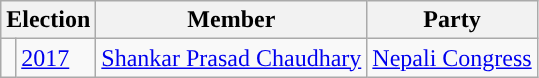<table class="wikitable">
<tr>
<th colspan="2">Election</th>
<th>Member</th>
<th>Party</th>
</tr>
<tr>
<td style="background-color:"></td>
<td><a href='#'>2017</a></td>
<td><a href='#'>Shankar Prasad Chaudhary</a></td>
<td><a href='#'>Nepali Congress</a></td>
</tr>
</table>
